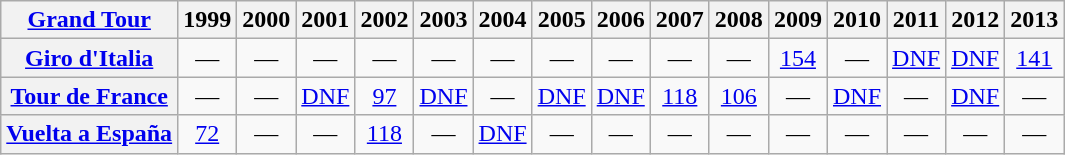<table class="wikitable plainrowheaders">
<tr>
<th scope="col"><a href='#'>Grand Tour</a></th>
<th scope="col">1999</th>
<th scope="col">2000</th>
<th scope="col">2001</th>
<th scope="col">2002</th>
<th scope="col">2003</th>
<th scope="col">2004</th>
<th scope="col">2005</th>
<th scope="col">2006</th>
<th scope="col">2007</th>
<th scope="col">2008</th>
<th scope="col">2009</th>
<th scope="col">2010</th>
<th scope="col">2011</th>
<th scope="col">2012</th>
<th scope="col">2013</th>
</tr>
<tr style="text-align:center;">
<th scope="row"> <a href='#'>Giro d'Italia</a></th>
<td align="centre">—</td>
<td align="centre">—</td>
<td align="centre">—</td>
<td align="centre">—</td>
<td align="centre">—</td>
<td align="centre">—</td>
<td align="centre">—</td>
<td align="centre">—</td>
<td align="centre">—</td>
<td align="centre">—</td>
<td style="text-align:center;"><a href='#'>154</a></td>
<td align="centre">—</td>
<td style="text-align:center;"><a href='#'>DNF</a></td>
<td style="text-align:center;"><a href='#'>DNF</a></td>
<td style="text-align:center;"><a href='#'>141</a></td>
</tr>
<tr style="text-align:center;">
<th scope="row"> <a href='#'>Tour de France</a></th>
<td align="centre">—</td>
<td align="centre">—</td>
<td style="text-align:center;"><a href='#'>DNF</a></td>
<td style="text-align:center;"><a href='#'>97</a></td>
<td style="text-align:center;"><a href='#'>DNF</a></td>
<td align="centre">—</td>
<td style="text-align:center;"><a href='#'>DNF</a></td>
<td style="text-align:center;"><a href='#'>DNF</a></td>
<td style="text-align:center;"><a href='#'>118</a></td>
<td style="text-align:center;"><a href='#'>106</a></td>
<td align="centre">—</td>
<td style="text-align:center;"><a href='#'>DNF</a></td>
<td align="centre">—</td>
<td style="text-align:center;"><a href='#'>DNF</a></td>
<td align="centre">—</td>
</tr>
<tr style="text-align:center;">
<th scope="row"> <a href='#'>Vuelta a España</a></th>
<td style="text-align:center;"><a href='#'>72</a></td>
<td align="centre">—</td>
<td align="centre">—</td>
<td style="text-align:center;"><a href='#'>118</a></td>
<td align="centre">—</td>
<td style="text-align:center;"><a href='#'>DNF</a></td>
<td align="centre">—</td>
<td align="centre">—</td>
<td align="centre">—</td>
<td align="centre">—</td>
<td align="centre">—</td>
<td align="centre">—</td>
<td align="centre">—</td>
<td align="centre">—</td>
<td align="centre">—</td>
</tr>
</table>
